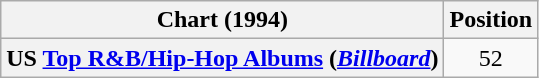<table class="wikitable plainrowheaders" style="text-align:center">
<tr>
<th scope="col">Chart (1994)</th>
<th scope="col">Position</th>
</tr>
<tr>
<th scope="row">US <a href='#'>Top R&B/Hip-Hop Albums</a> (<em><a href='#'>Billboard</a></em>)</th>
<td>52</td>
</tr>
</table>
